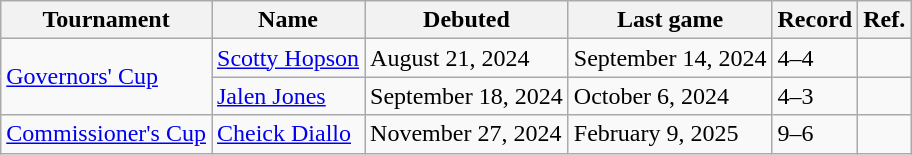<table class="wikitable">
<tr>
<th>Tournament</th>
<th>Name</th>
<th>Debuted</th>
<th>Last game</th>
<th>Record</th>
<th>Ref.</th>
</tr>
<tr>
<td rowspan=2><a href='#'>Governors' Cup</a></td>
<td><a href='#'>Scotty Hopson</a></td>
<td>August 21, 2024 </td>
<td>September 14, 2024 </td>
<td>4–4</td>
<td></td>
</tr>
<tr>
<td><a href='#'>Jalen Jones</a></td>
<td>September 18, 2024 </td>
<td>October 6, 2024 </td>
<td>4–3</td>
<td></td>
</tr>
<tr>
<td><a href='#'>Commissioner's Cup</a></td>
<td><a href='#'>Cheick Diallo</a></td>
<td>November 27, 2024 </td>
<td>February 9, 2025 </td>
<td>9–6</td>
<td></td>
</tr>
</table>
